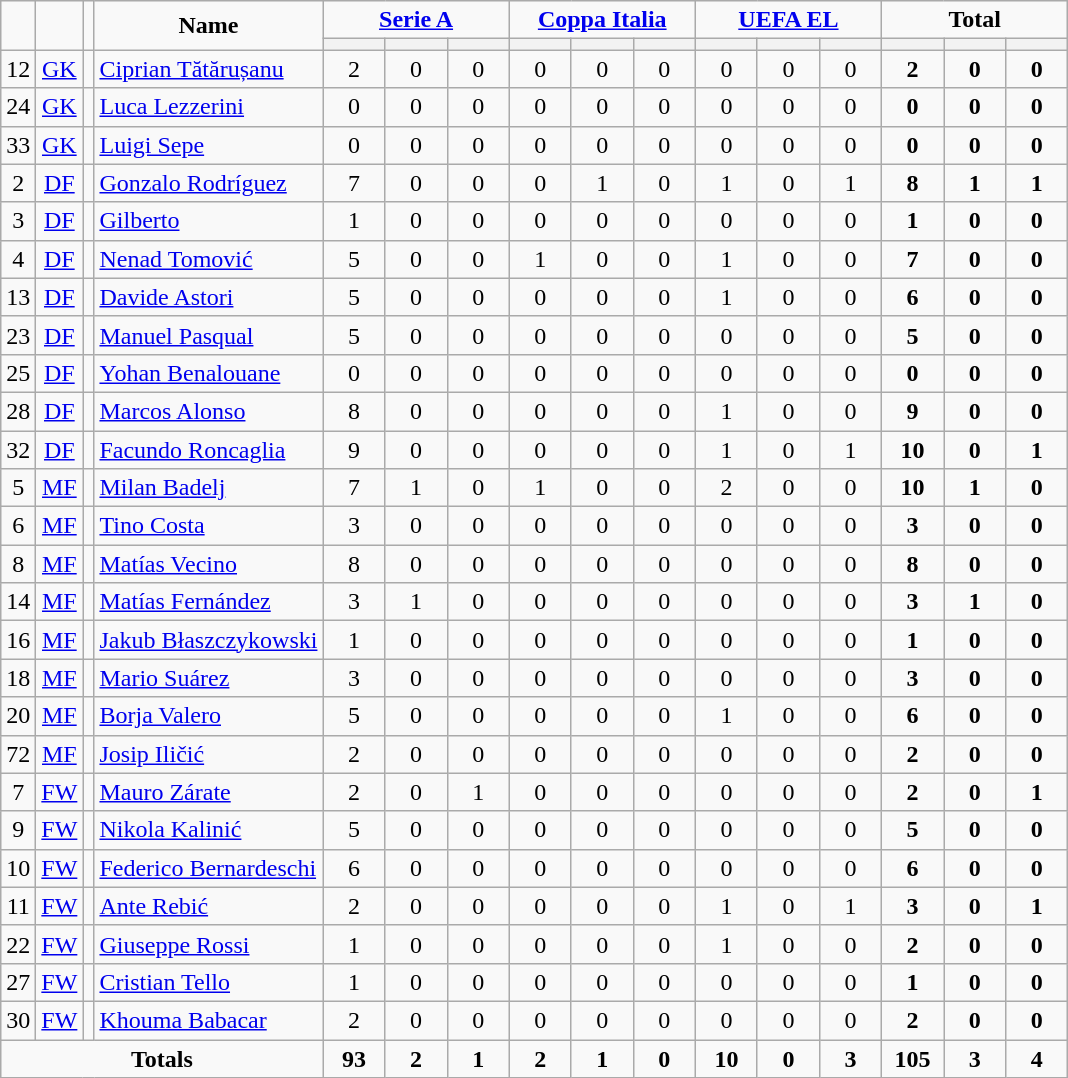<table class="wikitable" style="text-align:center;">
<tr>
<td rowspan="2" !width=15><strong></strong></td>
<td rowspan="2" !width=15><strong></strong></td>
<td rowspan="2" !width=15><strong></strong></td>
<td rowspan="2" !width=120><strong>Name</strong></td>
<td colspan="3"><strong><a href='#'>Serie A</a></strong></td>
<td colspan="3"><strong><a href='#'>Coppa Italia</a></strong></td>
<td colspan="3"><strong><a href='#'>UEFA EL</a></strong></td>
<td colspan="3"><strong>Total</strong></td>
</tr>
<tr>
<th width=34; background:#fe9;"></th>
<th width=34; background:#fe9;"></th>
<th width=34; background:#ff8888;"></th>
<th width=34; background:#fe9;"></th>
<th width=34; background:#fe9;"></th>
<th width=34; background:#ff8888;"></th>
<th width=34; background:#fe9;"></th>
<th width=34; background:#fe9;"></th>
<th width=34; background:#ff8888;"></th>
<th width=34; background:#fe9;"></th>
<th width=34; background:#fe9;"></th>
<th width=34; background:#ff8888;"></th>
</tr>
<tr>
<td>12</td>
<td><a href='#'>GK</a></td>
<td></td>
<td align=left><a href='#'>Ciprian Tătărușanu</a></td>
<td>2</td>
<td>0</td>
<td>0</td>
<td>0</td>
<td>0</td>
<td>0</td>
<td>0</td>
<td>0</td>
<td>0</td>
<td><strong>2</strong></td>
<td><strong>0</strong></td>
<td><strong>0</strong></td>
</tr>
<tr>
<td>24</td>
<td><a href='#'>GK</a></td>
<td></td>
<td align=left><a href='#'>Luca Lezzerini</a></td>
<td>0</td>
<td>0</td>
<td>0</td>
<td>0</td>
<td>0</td>
<td>0</td>
<td>0</td>
<td>0</td>
<td>0</td>
<td><strong>0</strong></td>
<td><strong>0</strong></td>
<td><strong>0</strong></td>
</tr>
<tr>
<td>33</td>
<td><a href='#'>GK</a></td>
<td></td>
<td align=left><a href='#'>Luigi Sepe</a></td>
<td>0</td>
<td>0</td>
<td>0</td>
<td>0</td>
<td>0</td>
<td>0</td>
<td>0</td>
<td>0</td>
<td>0</td>
<td><strong>0</strong></td>
<td><strong>0</strong></td>
<td><strong>0</strong></td>
</tr>
<tr>
<td>2</td>
<td><a href='#'>DF</a></td>
<td></td>
<td align=left><a href='#'>Gonzalo Rodríguez</a></td>
<td>7</td>
<td>0</td>
<td>0</td>
<td>0</td>
<td>1</td>
<td>0</td>
<td>1</td>
<td>0</td>
<td>1</td>
<td><strong>8</strong></td>
<td><strong>1</strong></td>
<td><strong>1</strong></td>
</tr>
<tr>
<td>3</td>
<td><a href='#'>DF</a></td>
<td></td>
<td align=left><a href='#'>Gilberto</a></td>
<td>1</td>
<td>0</td>
<td>0</td>
<td>0</td>
<td>0</td>
<td>0</td>
<td>0</td>
<td>0</td>
<td>0</td>
<td><strong>1</strong></td>
<td><strong>0</strong></td>
<td><strong>0</strong></td>
</tr>
<tr>
<td>4</td>
<td><a href='#'>DF</a></td>
<td></td>
<td align=left><a href='#'>Nenad Tomović</a></td>
<td>5</td>
<td>0</td>
<td>0</td>
<td>1</td>
<td>0</td>
<td>0</td>
<td>1</td>
<td>0</td>
<td>0</td>
<td><strong>7</strong></td>
<td><strong>0</strong></td>
<td><strong>0</strong></td>
</tr>
<tr>
<td>13</td>
<td><a href='#'>DF</a></td>
<td></td>
<td align=left><a href='#'>Davide Astori</a></td>
<td>5</td>
<td>0</td>
<td>0</td>
<td>0</td>
<td>0</td>
<td>0</td>
<td>1</td>
<td>0</td>
<td>0</td>
<td><strong>6</strong></td>
<td><strong>0</strong></td>
<td><strong>0</strong></td>
</tr>
<tr>
<td>23</td>
<td><a href='#'>DF</a></td>
<td></td>
<td align=left><a href='#'>Manuel Pasqual</a></td>
<td>5</td>
<td>0</td>
<td>0</td>
<td>0</td>
<td>0</td>
<td>0</td>
<td>0</td>
<td>0</td>
<td>0</td>
<td><strong>5</strong></td>
<td><strong>0</strong></td>
<td><strong>0</strong></td>
</tr>
<tr>
<td>25</td>
<td><a href='#'>DF</a></td>
<td></td>
<td align=left><a href='#'>Yohan Benalouane</a></td>
<td>0</td>
<td>0</td>
<td>0</td>
<td>0</td>
<td>0</td>
<td>0</td>
<td>0</td>
<td>0</td>
<td>0</td>
<td><strong>0</strong></td>
<td><strong>0</strong></td>
<td><strong>0</strong></td>
</tr>
<tr>
<td>28</td>
<td><a href='#'>DF</a></td>
<td></td>
<td align=left><a href='#'>Marcos Alonso</a></td>
<td>8</td>
<td>0</td>
<td>0</td>
<td>0</td>
<td>0</td>
<td>0</td>
<td>1</td>
<td>0</td>
<td>0</td>
<td><strong>9</strong></td>
<td><strong>0</strong></td>
<td><strong>0</strong></td>
</tr>
<tr>
<td>32</td>
<td><a href='#'>DF</a></td>
<td></td>
<td align=left><a href='#'>Facundo Roncaglia</a></td>
<td>9</td>
<td>0</td>
<td>0</td>
<td>0</td>
<td>0</td>
<td>0</td>
<td>1</td>
<td>0</td>
<td>1</td>
<td><strong>10</strong></td>
<td><strong>0</strong></td>
<td><strong>1</strong></td>
</tr>
<tr>
<td>5</td>
<td><a href='#'>MF</a></td>
<td></td>
<td align=left><a href='#'>Milan Badelj</a></td>
<td>7</td>
<td>1</td>
<td>0</td>
<td>1</td>
<td>0</td>
<td>0</td>
<td>2</td>
<td>0</td>
<td>0</td>
<td><strong>10</strong></td>
<td><strong>1</strong></td>
<td><strong>0</strong></td>
</tr>
<tr>
<td>6</td>
<td><a href='#'>MF</a></td>
<td></td>
<td align=left><a href='#'>Tino Costa</a></td>
<td>3</td>
<td>0</td>
<td>0</td>
<td>0</td>
<td>0</td>
<td>0</td>
<td>0</td>
<td>0</td>
<td>0</td>
<td><strong>3</strong></td>
<td><strong>0</strong></td>
<td><strong>0</strong></td>
</tr>
<tr>
<td>8</td>
<td><a href='#'>MF</a></td>
<td></td>
<td align=left><a href='#'>Matías Vecino</a></td>
<td>8</td>
<td>0</td>
<td>0</td>
<td>0</td>
<td>0</td>
<td>0</td>
<td>0</td>
<td>0</td>
<td>0</td>
<td><strong>8</strong></td>
<td><strong>0</strong></td>
<td><strong>0</strong></td>
</tr>
<tr>
<td>14</td>
<td><a href='#'>MF</a></td>
<td></td>
<td align=left><a href='#'>Matías Fernández</a></td>
<td>3</td>
<td>1</td>
<td>0</td>
<td>0</td>
<td>0</td>
<td>0</td>
<td>0</td>
<td>0</td>
<td>0</td>
<td><strong>3</strong></td>
<td><strong>1</strong></td>
<td><strong>0</strong></td>
</tr>
<tr>
<td>16</td>
<td><a href='#'>MF</a></td>
<td></td>
<td align=left><a href='#'>Jakub Błaszczykowski</a></td>
<td>1</td>
<td>0</td>
<td>0</td>
<td>0</td>
<td>0</td>
<td>0</td>
<td>0</td>
<td>0</td>
<td>0</td>
<td><strong>1</strong></td>
<td><strong>0</strong></td>
<td><strong>0</strong></td>
</tr>
<tr>
<td>18</td>
<td><a href='#'>MF</a></td>
<td></td>
<td align=left><a href='#'>Mario Suárez</a></td>
<td>3</td>
<td>0</td>
<td>0</td>
<td>0</td>
<td>0</td>
<td>0</td>
<td>0</td>
<td>0</td>
<td>0</td>
<td><strong>3</strong></td>
<td><strong>0</strong></td>
<td><strong>0</strong></td>
</tr>
<tr>
<td>20</td>
<td><a href='#'>MF</a></td>
<td></td>
<td align=left><a href='#'>Borja Valero</a></td>
<td>5</td>
<td>0</td>
<td>0</td>
<td>0</td>
<td>0</td>
<td>0</td>
<td>1</td>
<td>0</td>
<td>0</td>
<td><strong>6</strong></td>
<td><strong>0</strong></td>
<td><strong>0</strong></td>
</tr>
<tr>
<td>72</td>
<td><a href='#'>MF</a></td>
<td></td>
<td align=left><a href='#'>Josip Iličić</a></td>
<td>2</td>
<td>0</td>
<td>0</td>
<td>0</td>
<td>0</td>
<td>0</td>
<td>0</td>
<td>0</td>
<td>0</td>
<td><strong>2</strong></td>
<td><strong>0</strong></td>
<td><strong>0</strong></td>
</tr>
<tr>
<td>7</td>
<td><a href='#'>FW</a></td>
<td></td>
<td align=left><a href='#'>Mauro Zárate</a></td>
<td>2</td>
<td>0</td>
<td>1</td>
<td>0</td>
<td>0</td>
<td>0</td>
<td>0</td>
<td>0</td>
<td>0</td>
<td><strong>2</strong></td>
<td><strong>0</strong></td>
<td><strong>1</strong></td>
</tr>
<tr>
<td>9</td>
<td><a href='#'>FW</a></td>
<td></td>
<td align=left><a href='#'>Nikola Kalinić</a></td>
<td>5</td>
<td>0</td>
<td>0</td>
<td>0</td>
<td>0</td>
<td>0</td>
<td>0</td>
<td>0</td>
<td>0</td>
<td><strong>5</strong></td>
<td><strong>0</strong></td>
<td><strong>0</strong></td>
</tr>
<tr>
<td>10</td>
<td><a href='#'>FW</a></td>
<td></td>
<td align=left><a href='#'>Federico Bernardeschi</a></td>
<td>6</td>
<td>0</td>
<td>0</td>
<td>0</td>
<td>0</td>
<td>0</td>
<td>0</td>
<td>0</td>
<td>0</td>
<td><strong>6</strong></td>
<td><strong>0</strong></td>
<td><strong>0</strong></td>
</tr>
<tr>
<td>11</td>
<td><a href='#'>FW</a></td>
<td></td>
<td align=left><a href='#'>Ante Rebić</a></td>
<td>2</td>
<td>0</td>
<td>0</td>
<td>0</td>
<td>0</td>
<td>0</td>
<td>1</td>
<td>0</td>
<td>1</td>
<td><strong>3</strong></td>
<td><strong>0</strong></td>
<td><strong>1</strong></td>
</tr>
<tr>
<td>22</td>
<td><a href='#'>FW</a></td>
<td></td>
<td align=left><a href='#'>Giuseppe Rossi</a></td>
<td>1</td>
<td>0</td>
<td>0</td>
<td>0</td>
<td>0</td>
<td>0</td>
<td>1</td>
<td>0</td>
<td>0</td>
<td><strong>2</strong></td>
<td><strong>0</strong></td>
<td><strong>0</strong></td>
</tr>
<tr>
<td>27</td>
<td><a href='#'>FW</a></td>
<td></td>
<td align=left><a href='#'>Cristian Tello</a></td>
<td>1</td>
<td>0</td>
<td>0</td>
<td>0</td>
<td>0</td>
<td>0</td>
<td>0</td>
<td>0</td>
<td>0</td>
<td><strong>1</strong></td>
<td><strong>0</strong></td>
<td><strong>0</strong></td>
</tr>
<tr>
<td>30</td>
<td><a href='#'>FW</a></td>
<td></td>
<td align=left><a href='#'>Khouma Babacar</a></td>
<td>2</td>
<td>0</td>
<td>0</td>
<td>0</td>
<td>0</td>
<td>0</td>
<td>0</td>
<td>0</td>
<td>0</td>
<td><strong>2</strong></td>
<td><strong>0</strong></td>
<td><strong>0</strong></td>
</tr>
<tr>
<td colspan=4><strong>Totals</strong></td>
<td><strong>93</strong></td>
<td><strong>2</strong></td>
<td><strong>1</strong></td>
<td><strong>2</strong></td>
<td><strong>1</strong></td>
<td><strong>0</strong></td>
<td><strong>10</strong></td>
<td><strong>0</strong></td>
<td><strong>3</strong></td>
<td><strong>105</strong></td>
<td><strong>3</strong></td>
<td><strong>4</strong></td>
</tr>
</table>
